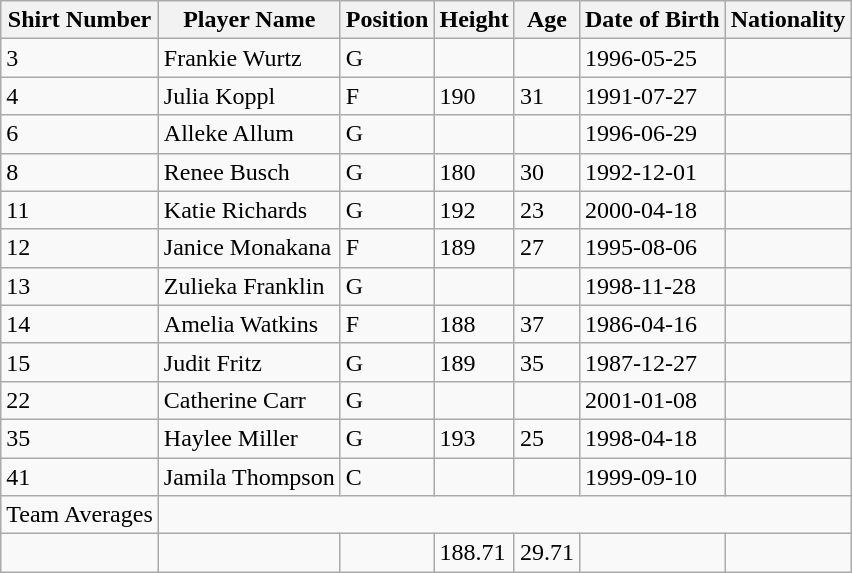<table class="wikitable">
<tr>
<th>Shirt Number</th>
<th>Player Name</th>
<th>Position</th>
<th>Height</th>
<th>Age</th>
<th>Date of Birth</th>
<th>Nationality</th>
</tr>
<tr>
<td>3</td>
<td>Frankie Wurtz</td>
<td>G</td>
<td></td>
<td></td>
<td>1996-05-25</td>
<td></td>
</tr>
<tr>
<td>4</td>
<td>Julia Koppl</td>
<td>F</td>
<td>190</td>
<td>31</td>
<td>1991-07-27</td>
<td></td>
</tr>
<tr>
<td>6</td>
<td>Alleke Allum</td>
<td>G</td>
<td></td>
<td></td>
<td>1996-06-29</td>
<td></td>
</tr>
<tr>
<td>8</td>
<td>Renee Busch</td>
<td>G</td>
<td>180</td>
<td>30</td>
<td>1992-12-01</td>
<td></td>
</tr>
<tr>
<td>11</td>
<td>Katie Richards</td>
<td>G</td>
<td>192</td>
<td>23</td>
<td>2000-04-18</td>
<td></td>
</tr>
<tr>
<td>12</td>
<td>Janice Monakana</td>
<td>F</td>
<td>189</td>
<td>27</td>
<td>1995-08-06</td>
<td></td>
</tr>
<tr>
<td>13</td>
<td>Zulieka Franklin</td>
<td>G</td>
<td></td>
<td></td>
<td>1998-11-28</td>
<td></td>
</tr>
<tr>
<td>14</td>
<td>Amelia Watkins</td>
<td>F</td>
<td>188</td>
<td>37</td>
<td>1986-04-16</td>
<td></td>
</tr>
<tr>
<td>15</td>
<td>Judit Fritz</td>
<td>G</td>
<td>189</td>
<td>35</td>
<td>1987-12-27</td>
<td></td>
</tr>
<tr>
<td>22</td>
<td>Catherine Carr</td>
<td>G</td>
<td></td>
<td></td>
<td>2001-01-08</td>
<td></td>
</tr>
<tr>
<td>35</td>
<td>Haylee Miller</td>
<td>G</td>
<td>193</td>
<td>25</td>
<td>1998-04-18</td>
<td></td>
</tr>
<tr>
<td>41</td>
<td>Jamila Thompson</td>
<td>C</td>
<td></td>
<td></td>
<td>1999-09-10</td>
<td></td>
</tr>
<tr>
<td>Team Averages</td>
</tr>
<tr>
<td></td>
<td></td>
<td></td>
<td>188.71</td>
<td>29.71</td>
<td></td>
<td></td>
</tr>
</table>
